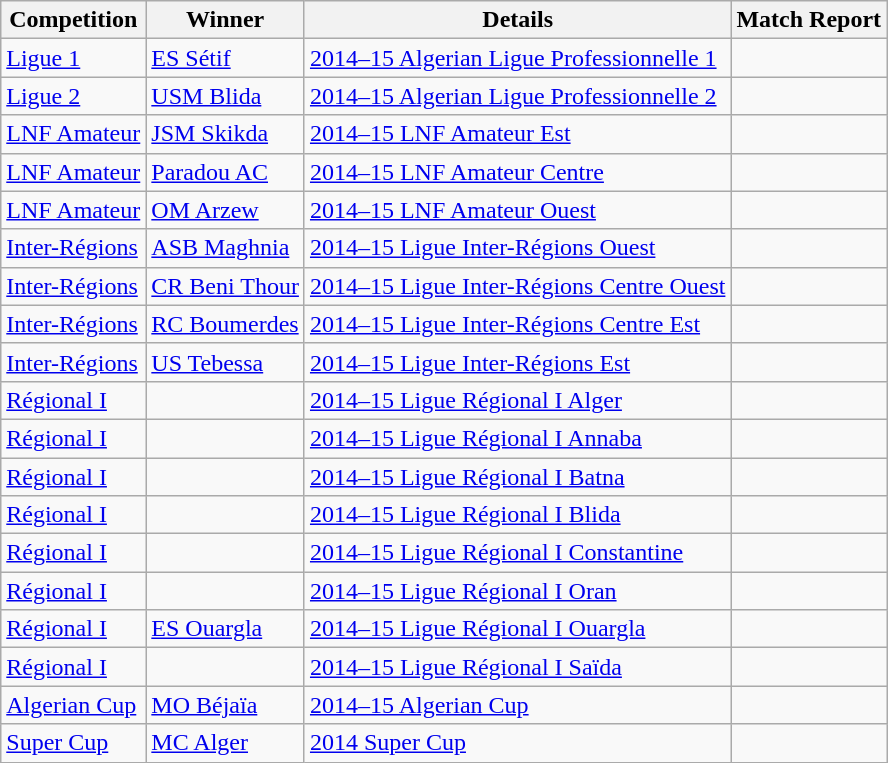<table class="wikitable">
<tr>
<th>Competition</th>
<th>Winner</th>
<th>Details</th>
<th>Match Report</th>
</tr>
<tr>
<td><a href='#'>Ligue 1</a></td>
<td><a href='#'>ES Sétif</a></td>
<td><a href='#'>2014–15 Algerian Ligue Professionnelle 1</a></td>
<td></td>
</tr>
<tr>
<td><a href='#'>Ligue 2</a></td>
<td><a href='#'>USM Blida</a></td>
<td><a href='#'>2014–15 Algerian Ligue Professionnelle 2</a></td>
<td></td>
</tr>
<tr>
<td><a href='#'>LNF Amateur</a></td>
<td><a href='#'>JSM Skikda</a></td>
<td><a href='#'>2014–15 LNF Amateur Est</a></td>
<td></td>
</tr>
<tr>
<td><a href='#'>LNF Amateur</a></td>
<td><a href='#'>Paradou AC</a></td>
<td><a href='#'>2014–15 LNF Amateur Centre</a></td>
<td></td>
</tr>
<tr>
<td><a href='#'>LNF Amateur</a></td>
<td><a href='#'>OM Arzew</a></td>
<td><a href='#'>2014–15 LNF Amateur Ouest</a></td>
<td></td>
</tr>
<tr>
<td><a href='#'>Inter-Régions</a></td>
<td><a href='#'>ASB Maghnia</a></td>
<td><a href='#'>2014–15 Ligue Inter-Régions Ouest</a></td>
<td></td>
</tr>
<tr>
<td><a href='#'>Inter-Régions</a></td>
<td><a href='#'>CR Beni Thour</a></td>
<td><a href='#'>2014–15 Ligue Inter-Régions Centre Ouest</a></td>
<td></td>
</tr>
<tr>
<td><a href='#'>Inter-Régions</a></td>
<td><a href='#'>RC Boumerdes</a></td>
<td><a href='#'>2014–15 Ligue Inter-Régions Centre Est</a></td>
<td></td>
</tr>
<tr>
<td><a href='#'>Inter-Régions</a></td>
<td><a href='#'>US Tebessa</a></td>
<td><a href='#'>2014–15 Ligue Inter-Régions Est</a></td>
<td></td>
</tr>
<tr>
<td><a href='#'>Régional I</a></td>
<td></td>
<td><a href='#'>2014–15 Ligue Régional I Alger</a></td>
<td></td>
</tr>
<tr>
<td><a href='#'>Régional I</a></td>
<td></td>
<td><a href='#'>2014–15 Ligue Régional I Annaba</a></td>
<td></td>
</tr>
<tr>
<td><a href='#'>Régional I</a></td>
<td></td>
<td><a href='#'>2014–15 Ligue Régional I Batna</a></td>
<td></td>
</tr>
<tr>
<td><a href='#'>Régional I</a></td>
<td></td>
<td><a href='#'>2014–15 Ligue Régional I Blida</a></td>
<td></td>
</tr>
<tr>
<td><a href='#'>Régional I</a></td>
<td></td>
<td><a href='#'>2014–15 Ligue Régional I Constantine</a></td>
<td></td>
</tr>
<tr>
<td><a href='#'>Régional I</a></td>
<td></td>
<td><a href='#'>2014–15 Ligue Régional I Oran</a></td>
<td></td>
</tr>
<tr>
<td><a href='#'>Régional I</a></td>
<td><a href='#'>ES Ouargla</a></td>
<td><a href='#'>2014–15 Ligue Régional I Ouargla</a></td>
<td></td>
</tr>
<tr>
<td><a href='#'>Régional I</a></td>
<td></td>
<td><a href='#'>2014–15 Ligue Régional I Saïda</a></td>
<td></td>
</tr>
<tr>
<td><a href='#'>Algerian Cup</a></td>
<td><a href='#'>MO Béjaïa</a></td>
<td><a href='#'>2014–15 Algerian Cup</a></td>
<td></td>
</tr>
<tr>
<td><a href='#'>Super Cup</a></td>
<td><a href='#'>MC Alger</a></td>
<td><a href='#'>2014 Super Cup</a></td>
<td></td>
</tr>
</table>
